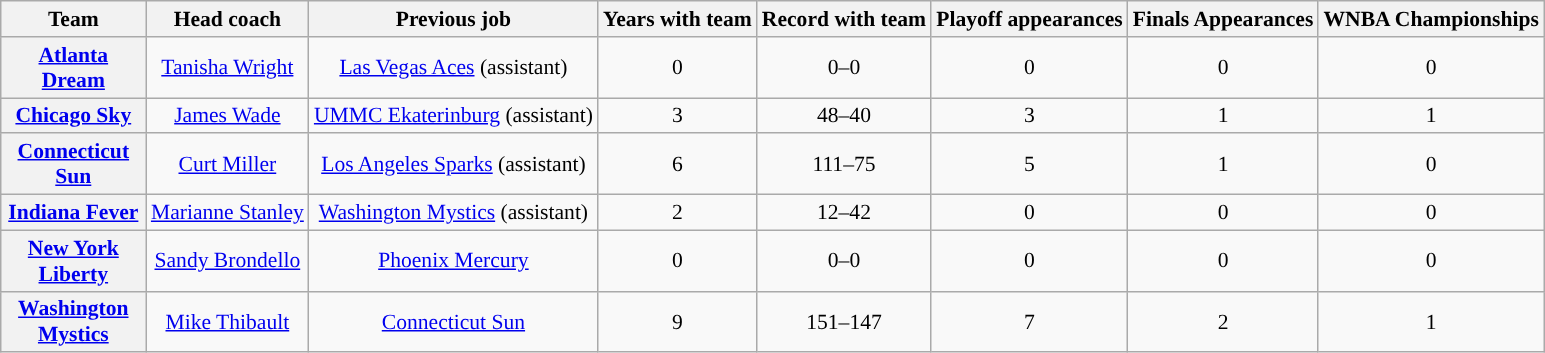<table class="wikitable sortable" style="text-align: center;font-size:90%;">
<tr>
<th width="90">Team</th>
<th>Head coach</th>
<th>Previous job</th>
<th>Years with team</th>
<th>Record with team</th>
<th>Playoff appearances</th>
<th>Finals Appearances</th>
<th>WNBA Championships</th>
</tr>
<tr>
<th><a href='#'><span>Atlanta Dream</span></a></th>
<td><a href='#'>Tanisha Wright</a></td>
<td><a href='#'>Las Vegas Aces</a> (assistant)</td>
<td>0</td>
<td>0–0</td>
<td>0</td>
<td>0</td>
<td>0</td>
</tr>
<tr>
<th><a href='#'><span>Chicago Sky</span></a></th>
<td><a href='#'>James Wade</a></td>
<td><a href='#'>UMMC Ekaterinburg</a> (assistant)</td>
<td>3</td>
<td>48–40</td>
<td>3</td>
<td>1</td>
<td>1</td>
</tr>
<tr>
<th><a href='#'><span>Connecticut Sun</span></a></th>
<td><a href='#'>Curt Miller</a></td>
<td><a href='#'>Los Angeles Sparks</a> (assistant)</td>
<td>6</td>
<td>111–75</td>
<td>5</td>
<td>1</td>
<td>0</td>
</tr>
<tr>
<th><a href='#'><span>Indiana Fever</span></a></th>
<td><a href='#'>Marianne Stanley</a></td>
<td><a href='#'>Washington Mystics</a> (assistant)</td>
<td>2</td>
<td>12–42</td>
<td>0</td>
<td>0</td>
<td>0</td>
</tr>
<tr>
<th><a href='#'><span>New York Liberty</span></a></th>
<td><a href='#'>Sandy Brondello</a></td>
<td><a href='#'>Phoenix Mercury</a></td>
<td>0</td>
<td>0–0</td>
<td>0</td>
<td>0</td>
<td>0</td>
</tr>
<tr>
<th><a href='#'><span>Washington Mystics</span></a></th>
<td><a href='#'>Mike Thibault</a></td>
<td><a href='#'>Connecticut Sun</a></td>
<td>9</td>
<td>151–147</td>
<td>7</td>
<td>2</td>
<td>1</td>
</tr>
</table>
